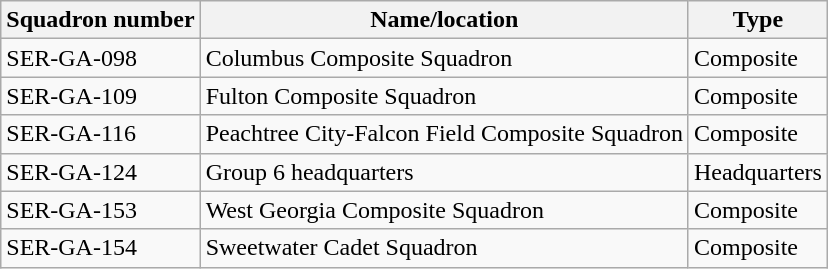<table class="wikitable">
<tr>
<th>Squadron number</th>
<th>Name/location</th>
<th>Type</th>
</tr>
<tr>
<td>SER-GA-098</td>
<td>Columbus Composite Squadron</td>
<td>Composite</td>
</tr>
<tr>
<td>SER-GA-109</td>
<td>Fulton Composite Squadron</td>
<td>Composite</td>
</tr>
<tr>
<td>SER-GA-116</td>
<td>Peachtree City-Falcon Field Composite Squadron</td>
<td>Composite</td>
</tr>
<tr>
<td>SER-GA-124</td>
<td>Group 6 headquarters</td>
<td>Headquarters</td>
</tr>
<tr>
<td>SER-GA-153</td>
<td>West Georgia Composite Squadron</td>
<td>Composite</td>
</tr>
<tr>
<td>SER-GA-154</td>
<td>Sweetwater Cadet Squadron</td>
<td>Composite</td>
</tr>
</table>
